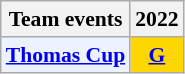<table style='font-size: 90%; text-align:center;' class='wikitable'>
<tr>
<th>Team events</th>
<th>2022</th>
</tr>
<tr>
<td bgcolor="#ECF2FF"; align="left"><strong><a href='#'>Thomas Cup</a></strong></td>
<td bgcolor=gold><a href='#'><strong>G</strong></a></td>
</tr>
</table>
